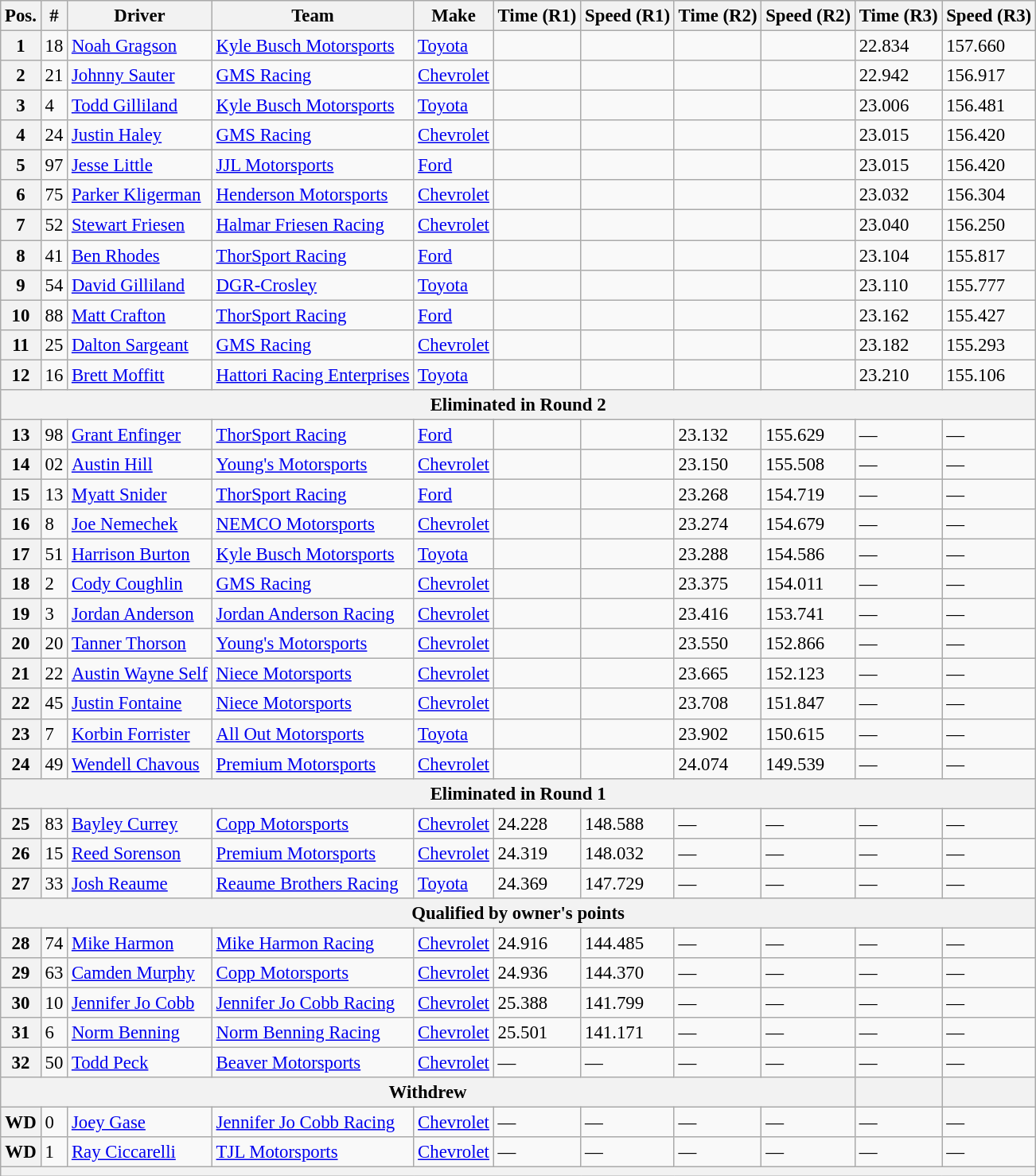<table class="wikitable" style="font-size:95%">
<tr>
<th>Pos.</th>
<th>#</th>
<th>Driver</th>
<th>Team</th>
<th>Make</th>
<th>Time (R1)</th>
<th>Speed (R1)</th>
<th>Time (R2)</th>
<th>Speed (R2)</th>
<th>Time (R3)</th>
<th>Speed (R3)</th>
</tr>
<tr>
<th>1</th>
<td>18</td>
<td><a href='#'>Noah Gragson</a></td>
<td><a href='#'>Kyle Busch Motorsports</a></td>
<td><a href='#'>Toyota</a></td>
<td></td>
<td></td>
<td></td>
<td></td>
<td>22.834</td>
<td>157.660</td>
</tr>
<tr>
<th>2</th>
<td>21</td>
<td><a href='#'>Johnny Sauter</a></td>
<td><a href='#'>GMS Racing</a></td>
<td><a href='#'>Chevrolet</a></td>
<td></td>
<td></td>
<td></td>
<td></td>
<td>22.942</td>
<td>156.917</td>
</tr>
<tr>
<th>3</th>
<td>4</td>
<td><a href='#'>Todd Gilliland</a></td>
<td><a href='#'>Kyle Busch Motorsports</a></td>
<td><a href='#'>Toyota</a></td>
<td></td>
<td></td>
<td></td>
<td></td>
<td>23.006</td>
<td>156.481</td>
</tr>
<tr>
<th>4</th>
<td>24</td>
<td><a href='#'>Justin Haley</a></td>
<td><a href='#'>GMS Racing</a></td>
<td><a href='#'>Chevrolet</a></td>
<td></td>
<td></td>
<td></td>
<td></td>
<td>23.015</td>
<td>156.420</td>
</tr>
<tr>
<th>5</th>
<td>97</td>
<td><a href='#'>Jesse Little</a></td>
<td><a href='#'>JJL Motorsports</a></td>
<td><a href='#'>Ford</a></td>
<td></td>
<td></td>
<td></td>
<td></td>
<td>23.015</td>
<td>156.420</td>
</tr>
<tr>
<th>6</th>
<td>75</td>
<td><a href='#'>Parker Kligerman</a></td>
<td><a href='#'>Henderson Motorsports</a></td>
<td><a href='#'>Chevrolet</a></td>
<td></td>
<td></td>
<td></td>
<td></td>
<td>23.032</td>
<td>156.304</td>
</tr>
<tr>
<th>7</th>
<td>52</td>
<td><a href='#'>Stewart Friesen</a></td>
<td><a href='#'>Halmar Friesen Racing</a></td>
<td><a href='#'>Chevrolet</a></td>
<td></td>
<td></td>
<td></td>
<td></td>
<td>23.040</td>
<td>156.250</td>
</tr>
<tr>
<th>8</th>
<td>41</td>
<td><a href='#'>Ben Rhodes</a></td>
<td><a href='#'>ThorSport Racing</a></td>
<td><a href='#'>Ford</a></td>
<td></td>
<td></td>
<td></td>
<td></td>
<td>23.104</td>
<td>155.817</td>
</tr>
<tr>
<th>9</th>
<td>54</td>
<td><a href='#'>David Gilliland</a></td>
<td><a href='#'>DGR-Crosley</a></td>
<td><a href='#'>Toyota</a></td>
<td></td>
<td></td>
<td></td>
<td></td>
<td>23.110</td>
<td>155.777</td>
</tr>
<tr>
<th>10</th>
<td>88</td>
<td><a href='#'>Matt Crafton</a></td>
<td><a href='#'>ThorSport Racing</a></td>
<td><a href='#'>Ford</a></td>
<td></td>
<td></td>
<td></td>
<td></td>
<td>23.162</td>
<td>155.427</td>
</tr>
<tr>
<th>11</th>
<td>25</td>
<td><a href='#'>Dalton Sargeant</a></td>
<td><a href='#'>GMS Racing</a></td>
<td><a href='#'>Chevrolet</a></td>
<td></td>
<td></td>
<td></td>
<td></td>
<td>23.182</td>
<td>155.293</td>
</tr>
<tr>
<th>12</th>
<td>16</td>
<td><a href='#'>Brett Moffitt</a></td>
<td><a href='#'>Hattori Racing Enterprises</a></td>
<td><a href='#'>Toyota</a></td>
<td></td>
<td></td>
<td></td>
<td></td>
<td>23.210</td>
<td>155.106</td>
</tr>
<tr>
<th colspan="11">Eliminated in Round 2</th>
</tr>
<tr>
<th>13</th>
<td>98</td>
<td><a href='#'>Grant Enfinger</a></td>
<td><a href='#'>ThorSport Racing</a></td>
<td><a href='#'>Ford</a></td>
<td></td>
<td></td>
<td>23.132</td>
<td>155.629</td>
<td>—</td>
<td>—</td>
</tr>
<tr>
<th>14</th>
<td>02</td>
<td><a href='#'>Austin Hill</a></td>
<td><a href='#'>Young's Motorsports</a></td>
<td><a href='#'>Chevrolet</a></td>
<td></td>
<td></td>
<td>23.150</td>
<td>155.508</td>
<td>—</td>
<td>—</td>
</tr>
<tr>
<th>15</th>
<td>13</td>
<td><a href='#'>Myatt Snider</a></td>
<td><a href='#'>ThorSport Racing</a></td>
<td><a href='#'>Ford</a></td>
<td></td>
<td></td>
<td>23.268</td>
<td>154.719</td>
<td>—</td>
<td>—</td>
</tr>
<tr>
<th>16</th>
<td>8</td>
<td><a href='#'>Joe Nemechek</a></td>
<td><a href='#'>NEMCO Motorsports</a></td>
<td><a href='#'>Chevrolet</a></td>
<td></td>
<td></td>
<td>23.274</td>
<td>154.679</td>
<td>—</td>
<td>—</td>
</tr>
<tr>
<th>17</th>
<td>51</td>
<td><a href='#'>Harrison Burton</a></td>
<td><a href='#'>Kyle Busch Motorsports</a></td>
<td><a href='#'>Toyota</a></td>
<td></td>
<td></td>
<td>23.288</td>
<td>154.586</td>
<td>—</td>
<td>—</td>
</tr>
<tr>
<th>18</th>
<td>2</td>
<td><a href='#'>Cody Coughlin</a></td>
<td><a href='#'>GMS Racing</a></td>
<td><a href='#'>Chevrolet</a></td>
<td></td>
<td></td>
<td>23.375</td>
<td>154.011</td>
<td>—</td>
<td>—</td>
</tr>
<tr>
<th>19</th>
<td>3</td>
<td><a href='#'>Jordan Anderson</a></td>
<td><a href='#'>Jordan Anderson Racing</a></td>
<td><a href='#'>Chevrolet</a></td>
<td></td>
<td></td>
<td>23.416</td>
<td>153.741</td>
<td>—</td>
<td>—</td>
</tr>
<tr>
<th>20</th>
<td>20</td>
<td><a href='#'>Tanner Thorson</a></td>
<td><a href='#'>Young's Motorsports</a></td>
<td><a href='#'>Chevrolet</a></td>
<td></td>
<td></td>
<td>23.550</td>
<td>152.866</td>
<td>—</td>
<td>—</td>
</tr>
<tr>
<th>21</th>
<td>22</td>
<td><a href='#'>Austin Wayne Self</a></td>
<td><a href='#'>Niece Motorsports</a></td>
<td><a href='#'>Chevrolet</a></td>
<td></td>
<td></td>
<td>23.665</td>
<td>152.123</td>
<td>—</td>
<td>—</td>
</tr>
<tr>
<th>22</th>
<td>45</td>
<td><a href='#'>Justin Fontaine</a></td>
<td><a href='#'>Niece Motorsports</a></td>
<td><a href='#'>Chevrolet</a></td>
<td></td>
<td></td>
<td>23.708</td>
<td>151.847</td>
<td>—</td>
<td>—</td>
</tr>
<tr>
<th>23</th>
<td>7</td>
<td><a href='#'>Korbin Forrister</a></td>
<td><a href='#'>All Out Motorsports</a></td>
<td><a href='#'>Toyota</a></td>
<td></td>
<td></td>
<td>23.902</td>
<td>150.615</td>
<td>—</td>
<td>—</td>
</tr>
<tr>
<th>24</th>
<td>49</td>
<td><a href='#'>Wendell Chavous</a></td>
<td><a href='#'>Premium Motorsports</a></td>
<td><a href='#'>Chevrolet</a></td>
<td></td>
<td></td>
<td>24.074</td>
<td>149.539</td>
<td>—</td>
<td>—</td>
</tr>
<tr>
<th colspan="11">Eliminated in Round 1</th>
</tr>
<tr>
<th>25</th>
<td>83</td>
<td><a href='#'>Bayley Currey</a></td>
<td><a href='#'>Copp Motorsports</a></td>
<td><a href='#'>Chevrolet</a></td>
<td>24.228</td>
<td>148.588</td>
<td>—</td>
<td>—</td>
<td>—</td>
<td>—</td>
</tr>
<tr>
<th>26</th>
<td>15</td>
<td><a href='#'>Reed Sorenson</a></td>
<td><a href='#'>Premium Motorsports</a></td>
<td><a href='#'>Chevrolet</a></td>
<td>24.319</td>
<td>148.032</td>
<td>—</td>
<td>—</td>
<td>—</td>
<td>—</td>
</tr>
<tr>
<th>27</th>
<td>33</td>
<td><a href='#'>Josh Reaume</a></td>
<td><a href='#'>Reaume Brothers Racing</a></td>
<td><a href='#'>Toyota</a></td>
<td>24.369</td>
<td>147.729</td>
<td>—</td>
<td>—</td>
<td>—</td>
<td>—</td>
</tr>
<tr>
<th colspan="11">Qualified by owner's points</th>
</tr>
<tr>
<th>28</th>
<td>74</td>
<td><a href='#'>Mike Harmon</a></td>
<td><a href='#'>Mike Harmon Racing</a></td>
<td><a href='#'>Chevrolet</a></td>
<td>24.916</td>
<td>144.485</td>
<td>—</td>
<td>—</td>
<td>—</td>
<td>—</td>
</tr>
<tr>
<th>29</th>
<td>63</td>
<td><a href='#'>Camden Murphy</a></td>
<td><a href='#'>Copp Motorsports</a></td>
<td><a href='#'>Chevrolet</a></td>
<td>24.936</td>
<td>144.370</td>
<td>—</td>
<td>—</td>
<td>—</td>
<td>—</td>
</tr>
<tr>
<th>30</th>
<td>10</td>
<td><a href='#'>Jennifer Jo Cobb</a></td>
<td><a href='#'>Jennifer Jo Cobb Racing</a></td>
<td><a href='#'>Chevrolet</a></td>
<td>25.388</td>
<td>141.799</td>
<td>—</td>
<td>—</td>
<td>—</td>
<td>—</td>
</tr>
<tr>
<th>31</th>
<td>6</td>
<td><a href='#'>Norm Benning</a></td>
<td><a href='#'>Norm Benning Racing</a></td>
<td><a href='#'>Chevrolet</a></td>
<td>25.501</td>
<td>141.171</td>
<td>—</td>
<td>—</td>
<td>—</td>
<td>—</td>
</tr>
<tr>
<th>32</th>
<td>50</td>
<td><a href='#'>Todd Peck</a></td>
<td><a href='#'>Beaver Motorsports</a></td>
<td><a href='#'>Chevrolet</a></td>
<td>—</td>
<td>—</td>
<td>—</td>
<td>—</td>
<td>—</td>
<td>—</td>
</tr>
<tr>
<th colspan="9">Withdrew</th>
<th></th>
<th></th>
</tr>
<tr>
<th>WD</th>
<td>0</td>
<td><a href='#'>Joey Gase</a></td>
<td><a href='#'>Jennifer Jo Cobb Racing</a></td>
<td><a href='#'>Chevrolet</a></td>
<td>—</td>
<td>—</td>
<td>—</td>
<td>—</td>
<td>—</td>
<td>—</td>
</tr>
<tr>
<th>WD</th>
<td>1</td>
<td><a href='#'>Ray Ciccarelli</a></td>
<td><a href='#'>TJL Motorsports</a></td>
<td><a href='#'>Chevrolet</a></td>
<td>—</td>
<td>—</td>
<td>—</td>
<td>—</td>
<td>—</td>
<td>—</td>
</tr>
<tr>
<th colspan="11"></th>
</tr>
</table>
